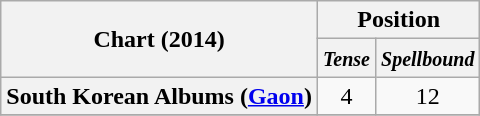<table class="wikitable plainrowheaders" style="text-align:center;">
<tr>
<th scope="col" rowspan="2">Chart (2014)</th>
<th scope="col" colspan="2">Position</th>
</tr>
<tr>
<th><small><em>Tense</em></small></th>
<th><small><em>Spellbound</em></small></th>
</tr>
<tr>
<th scope="row">South Korean Albums (<a href='#'>Gaon</a>)</th>
<td>4</td>
<td>12</td>
</tr>
<tr>
</tr>
</table>
